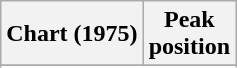<table class="wikitable plainrowheaders" style="text-align:center;">
<tr>
<th scope="col">Chart (1975)</th>
<th scope="col">Peak<br>position</th>
</tr>
<tr>
</tr>
<tr>
</tr>
</table>
